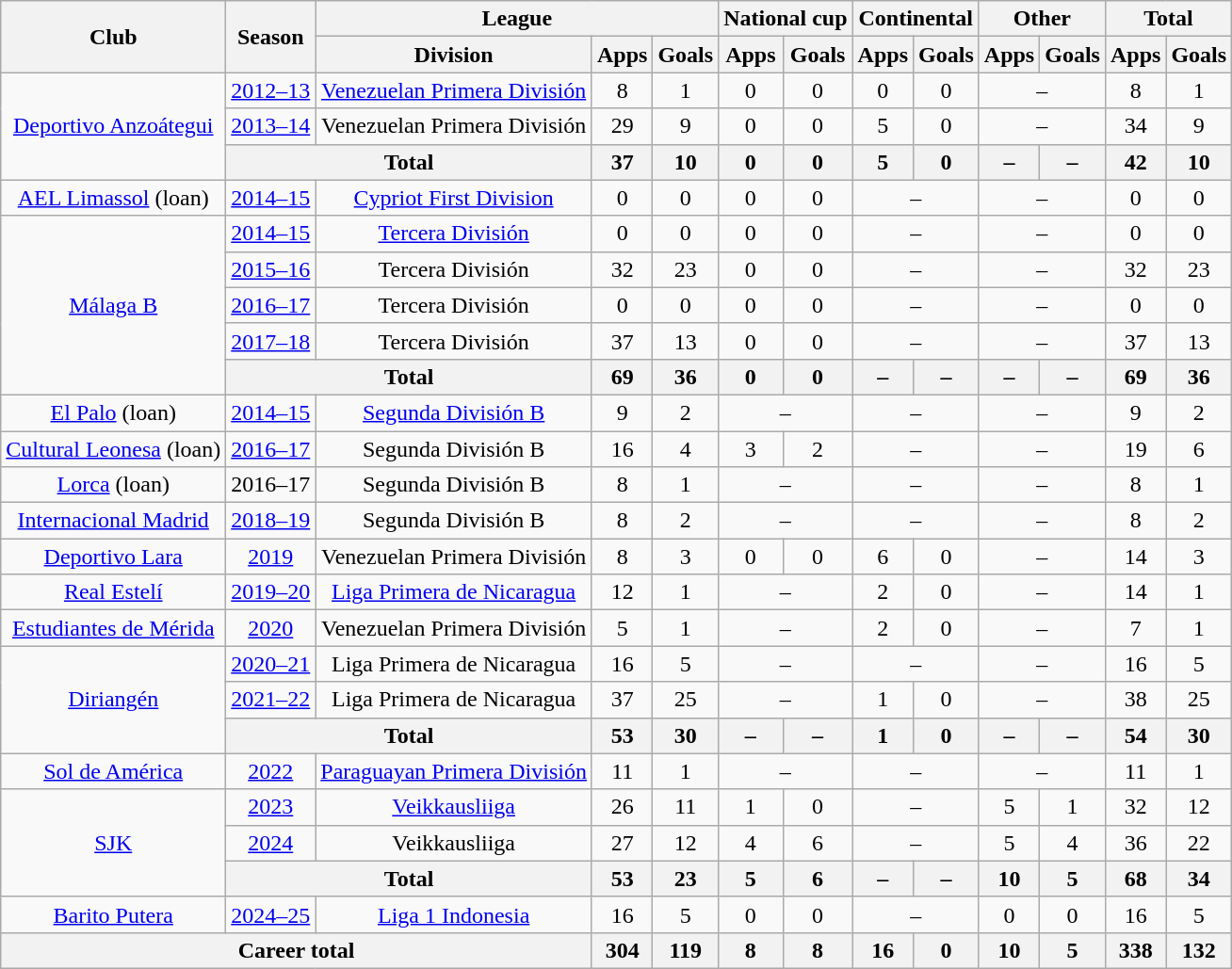<table class="wikitable" style="text-align:center">
<tr>
<th rowspan="2">Club</th>
<th rowspan="2">Season</th>
<th colspan="3">League</th>
<th colspan="2">National cup</th>
<th colspan="2">Continental</th>
<th colspan="2">Other</th>
<th colspan="2">Total</th>
</tr>
<tr>
<th>Division</th>
<th>Apps</th>
<th>Goals</th>
<th>Apps</th>
<th>Goals</th>
<th>Apps</th>
<th>Goals</th>
<th>Apps</th>
<th>Goals</th>
<th>Apps</th>
<th>Goals</th>
</tr>
<tr>
<td rowspan="3"><a href='#'>Deportivo Anzoátegui</a></td>
<td><a href='#'>2012–13</a></td>
<td><a href='#'>Venezuelan Primera División</a></td>
<td>8</td>
<td>1</td>
<td>0</td>
<td>0</td>
<td>0</td>
<td>0</td>
<td colspan="2">–</td>
<td>8</td>
<td>1</td>
</tr>
<tr>
<td><a href='#'>2013–14</a></td>
<td>Venezuelan Primera División</td>
<td>29</td>
<td>9</td>
<td>0</td>
<td>0</td>
<td>5</td>
<td>0</td>
<td colspan="2">–</td>
<td>34</td>
<td>9</td>
</tr>
<tr>
<th colspan="2">Total</th>
<th>37</th>
<th>10</th>
<th>0</th>
<th>0</th>
<th>5</th>
<th>0</th>
<th>–</th>
<th>–</th>
<th>42</th>
<th>10</th>
</tr>
<tr>
<td><a href='#'>AEL Limassol</a> (loan)</td>
<td><a href='#'>2014–15</a></td>
<td><a href='#'>Cypriot First Division</a></td>
<td>0</td>
<td>0</td>
<td>0</td>
<td>0</td>
<td colspan="2">–</td>
<td colspan="2">–</td>
<td>0</td>
<td>0</td>
</tr>
<tr>
<td rowspan="5"><a href='#'>Málaga B</a></td>
<td><a href='#'>2014–15</a></td>
<td><a href='#'>Tercera División</a></td>
<td>0</td>
<td>0</td>
<td>0</td>
<td>0</td>
<td colspan="2">–</td>
<td colspan="2">–</td>
<td>0</td>
<td>0</td>
</tr>
<tr>
<td><a href='#'>2015–16</a></td>
<td>Tercera División</td>
<td>32</td>
<td>23</td>
<td>0</td>
<td>0</td>
<td colspan="2">–</td>
<td colspan="2">–</td>
<td>32</td>
<td>23</td>
</tr>
<tr>
<td><a href='#'>2016–17</a></td>
<td>Tercera División</td>
<td>0</td>
<td>0</td>
<td>0</td>
<td>0</td>
<td colspan="2">–</td>
<td colspan="2">–</td>
<td>0</td>
<td>0</td>
</tr>
<tr>
<td><a href='#'>2017–18</a></td>
<td>Tercera División</td>
<td>37</td>
<td>13</td>
<td>0</td>
<td>0</td>
<td colspan="2">–</td>
<td colspan="2">–</td>
<td>37</td>
<td>13</td>
</tr>
<tr>
<th colspan="2">Total</th>
<th>69</th>
<th>36</th>
<th>0</th>
<th>0</th>
<th>–</th>
<th>–</th>
<th>–</th>
<th>–</th>
<th>69</th>
<th>36</th>
</tr>
<tr>
<td><a href='#'>El Palo</a> (loan)</td>
<td><a href='#'>2014–15</a></td>
<td><a href='#'>Segunda División B</a></td>
<td>9</td>
<td>2</td>
<td colspan="2">–</td>
<td colspan="2">–</td>
<td colspan="2">–</td>
<td>9</td>
<td>2</td>
</tr>
<tr>
<td><a href='#'>Cultural Leonesa</a> (loan)</td>
<td><a href='#'>2016–17</a></td>
<td>Segunda División B</td>
<td>16</td>
<td>4</td>
<td>3</td>
<td>2</td>
<td colspan="2">–</td>
<td colspan="2">–</td>
<td>19</td>
<td>6</td>
</tr>
<tr>
<td><a href='#'>Lorca</a> (loan)</td>
<td>2016–17</td>
<td>Segunda División B</td>
<td>8</td>
<td>1</td>
<td colspan="2">–</td>
<td colspan="2">–</td>
<td colspan="2">–</td>
<td>8</td>
<td>1</td>
</tr>
<tr>
<td><a href='#'>Internacional Madrid</a></td>
<td><a href='#'>2018–19</a></td>
<td>Segunda División B</td>
<td>8</td>
<td>2</td>
<td colspan="2">–</td>
<td colspan="2">–</td>
<td colspan="2">–</td>
<td>8</td>
<td>2</td>
</tr>
<tr>
<td><a href='#'>Deportivo Lara</a></td>
<td><a href='#'>2019</a></td>
<td>Venezuelan Primera División</td>
<td>8</td>
<td>3</td>
<td>0</td>
<td>0</td>
<td>6</td>
<td>0</td>
<td colspan="2">–</td>
<td>14</td>
<td>3</td>
</tr>
<tr>
<td><a href='#'>Real Estelí</a></td>
<td><a href='#'>2019–20</a></td>
<td><a href='#'>Liga Primera de Nicaragua</a></td>
<td>12</td>
<td>1</td>
<td colspan="2">–</td>
<td>2</td>
<td>0</td>
<td colspan="2">–</td>
<td>14</td>
<td>1</td>
</tr>
<tr>
<td><a href='#'>Estudiantes de Mérida</a></td>
<td><a href='#'>2020</a></td>
<td>Venezuelan Primera División</td>
<td>5</td>
<td>1</td>
<td colspan="2">–</td>
<td>2</td>
<td>0</td>
<td colspan="2">–</td>
<td>7</td>
<td>1</td>
</tr>
<tr>
<td rowspan="3"><a href='#'>Diriangén</a></td>
<td><a href='#'>2020–21</a></td>
<td>Liga Primera de Nicaragua</td>
<td>16</td>
<td>5</td>
<td colspan="2">–</td>
<td colspan="2">–</td>
<td colspan="2">–</td>
<td>16</td>
<td>5</td>
</tr>
<tr>
<td><a href='#'>2021–22</a></td>
<td>Liga Primera de Nicaragua</td>
<td>37</td>
<td>25</td>
<td colspan="2">–</td>
<td>1</td>
<td>0</td>
<td colspan="2">–</td>
<td>38</td>
<td>25</td>
</tr>
<tr>
<th colspan="2">Total</th>
<th>53</th>
<th>30</th>
<th>–</th>
<th>–</th>
<th>1</th>
<th>0</th>
<th>–</th>
<th>–</th>
<th>54</th>
<th>30</th>
</tr>
<tr>
<td><a href='#'>Sol de América</a></td>
<td><a href='#'>2022</a></td>
<td><a href='#'>Paraguayan Primera División</a></td>
<td>11</td>
<td>1</td>
<td colspan="2">–</td>
<td colspan="2">–</td>
<td colspan="2">–</td>
<td>11</td>
<td>1</td>
</tr>
<tr>
<td rowspan="3"><a href='#'>SJK</a></td>
<td><a href='#'>2023</a></td>
<td><a href='#'>Veikkausliiga</a></td>
<td>26</td>
<td>11</td>
<td>1</td>
<td>0</td>
<td colspan="2">–</td>
<td>5</td>
<td>1</td>
<td>32</td>
<td>12</td>
</tr>
<tr>
<td><a href='#'>2024</a></td>
<td>Veikkausliiga</td>
<td>27</td>
<td>12</td>
<td>4</td>
<td>6</td>
<td colspan="2">–</td>
<td>5</td>
<td>4</td>
<td>36</td>
<td>22</td>
</tr>
<tr>
<th colspan="2">Total</th>
<th>53</th>
<th>23</th>
<th>5</th>
<th>6</th>
<th>–</th>
<th>–</th>
<th>10</th>
<th>5</th>
<th>68</th>
<th>34</th>
</tr>
<tr>
<td rowspan="1"><a href='#'>Barito Putera</a></td>
<td><a href='#'>2024–25</a></td>
<td><a href='#'>Liga 1 Indonesia</a></td>
<td>16</td>
<td>5</td>
<td>0</td>
<td>0</td>
<td colspan="2">–</td>
<td>0</td>
<td>0</td>
<td>16</td>
<td>5</td>
</tr>
<tr>
<th colspan="3">Career total</th>
<th>304</th>
<th>119</th>
<th>8</th>
<th>8</th>
<th>16</th>
<th>0</th>
<th>10</th>
<th>5</th>
<th>338</th>
<th>132</th>
</tr>
</table>
